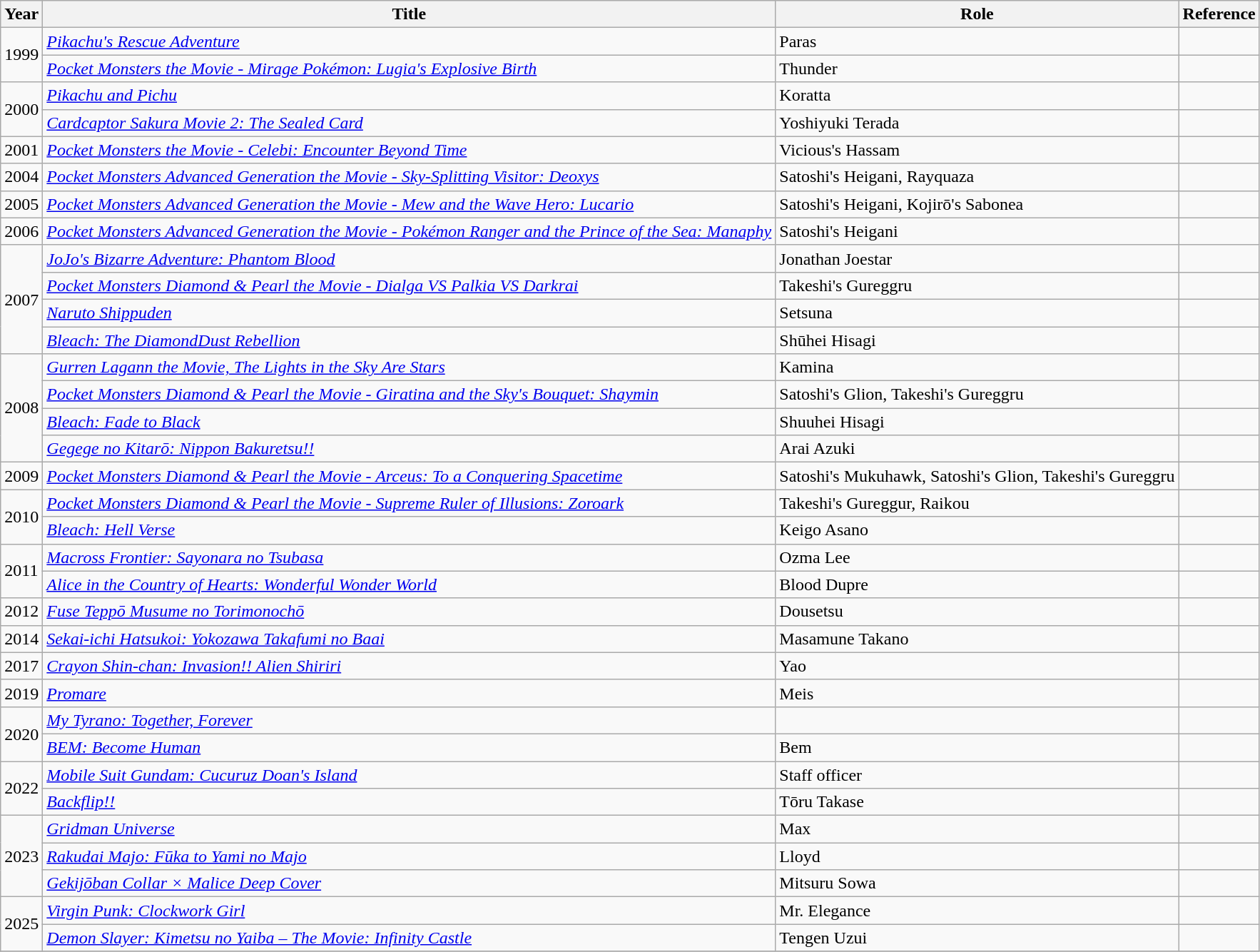<table class="wikitable">
<tr>
<th>Year</th>
<th>Title</th>
<th>Role</th>
<th><strong>Reference</strong></th>
</tr>
<tr>
<td rowspan="2">1999</td>
<td><em><a href='#'>Pikachu's Rescue Adventure</a></em></td>
<td>Paras</td>
<td></td>
</tr>
<tr>
<td><em><a href='#'>Pocket Monsters the Movie - Mirage Pokémon: Lugia's Explosive Birth</a></em></td>
<td>Thunder</td>
<td></td>
</tr>
<tr>
<td rowspan="2">2000</td>
<td><em><a href='#'>Pikachu and Pichu</a></em></td>
<td>Koratta</td>
<td></td>
</tr>
<tr>
<td><em><a href='#'>Cardcaptor Sakura Movie 2: The Sealed Card</a></em></td>
<td>Yoshiyuki Terada</td>
<td></td>
</tr>
<tr>
<td>2001</td>
<td><em><a href='#'>Pocket Monsters the Movie - Celebi: Encounter Beyond Time</a></em></td>
<td>Vicious's Hassam</td>
<td></td>
</tr>
<tr>
<td>2004</td>
<td><em><a href='#'>Pocket Monsters Advanced Generation the Movie - Sky-Splitting Visitor: Deoxys</a></em></td>
<td>Satoshi's Heigani, Rayquaza</td>
<td></td>
</tr>
<tr>
<td>2005</td>
<td><em><a href='#'>Pocket Monsters Advanced Generation the Movie - Mew and the Wave Hero: Lucario</a></em></td>
<td>Satoshi's Heigani, Kojirō's Sabonea</td>
<td></td>
</tr>
<tr>
<td>2006</td>
<td><em><a href='#'>Pocket Monsters Advanced Generation the Movie - Pokémon Ranger and the Prince of the Sea: Manaphy</a></em></td>
<td>Satoshi's Heigani</td>
<td></td>
</tr>
<tr>
<td rowspan="4">2007</td>
<td><em><a href='#'>JoJo's Bizarre Adventure: Phantom Blood</a></em></td>
<td>Jonathan Joestar</td>
<td></td>
</tr>
<tr>
<td><em><a href='#'>Pocket Monsters Diamond & Pearl the Movie - Dialga VS Palkia VS Darkrai</a></em></td>
<td>Takeshi's Gureggru</td>
<td></td>
</tr>
<tr>
<td><em><a href='#'>Naruto Shippuden</a></em></td>
<td>Setsuna</td>
<td></td>
</tr>
<tr>
<td><em><a href='#'>Bleach: The DiamondDust Rebellion</a></em></td>
<td>Shūhei Hisagi</td>
<td></td>
</tr>
<tr>
<td rowspan="4">2008</td>
<td><em><a href='#'>Gurren Lagann the Movie, The Lights in the Sky Are Stars</a></em></td>
<td>Kamina</td>
<td></td>
</tr>
<tr>
<td><em><a href='#'>Pocket Monsters Diamond & Pearl the Movie - Giratina and the Sky's Bouquet: Shaymin</a></em></td>
<td>Satoshi's Glion, Takeshi's Gureggru</td>
<td></td>
</tr>
<tr>
<td><em><a href='#'>Bleach: Fade to Black</a></em></td>
<td>Shuuhei Hisagi</td>
<td></td>
</tr>
<tr>
<td><em><a href='#'>Gegege no Kitarō: Nippon Bakuretsu!!</a></em></td>
<td>Arai Azuki</td>
<td></td>
</tr>
<tr>
<td>2009</td>
<td><em><a href='#'>Pocket Monsters Diamond & Pearl the Movie - Arceus: To a Conquering Spacetime</a></em></td>
<td>Satoshi's Mukuhawk, Satoshi's Glion, Takeshi's Gureggru</td>
<td></td>
</tr>
<tr>
<td rowspan="2">2010</td>
<td><em><a href='#'>Pocket Monsters Diamond & Pearl the Movie - Supreme Ruler of Illusions: Zoroark</a></em></td>
<td>Takeshi's Gureggur, Raikou</td>
<td></td>
</tr>
<tr>
<td><em><a href='#'>Bleach: Hell Verse</a></em></td>
<td>Keigo Asano</td>
<td></td>
</tr>
<tr>
<td rowspan="2">2011</td>
<td><em><a href='#'>Macross Frontier: Sayonara no Tsubasa</a></em></td>
<td>Ozma Lee</td>
<td></td>
</tr>
<tr>
<td><em><a href='#'>Alice in the Country of Hearts: Wonderful Wonder World</a></em></td>
<td>Blood Dupre</td>
<td></td>
</tr>
<tr>
<td>2012</td>
<td><em><a href='#'>Fuse Teppō Musume no Torimonochō</a></em></td>
<td>Dousetsu</td>
<td></td>
</tr>
<tr>
<td>2014</td>
<td><em><a href='#'>Sekai-ichi Hatsukoi: Yokozawa Takafumi no Baai</a></em></td>
<td>Masamune Takano</td>
<td></td>
</tr>
<tr>
<td>2017</td>
<td><em><a href='#'>Crayon Shin-chan: Invasion!! Alien Shiriri</a></em></td>
<td>Yao</td>
<td></td>
</tr>
<tr>
<td>2019</td>
<td><em><a href='#'>Promare</a></em></td>
<td>Meis</td>
<td></td>
</tr>
<tr>
<td rowspan="2">2020</td>
<td><em><a href='#'>My Tyrano: Together, Forever</a></em></td>
<td></td>
<td></td>
</tr>
<tr>
<td><em><a href='#'>BEM: Become Human</a></em></td>
<td>Bem</td>
<td></td>
</tr>
<tr>
<td rowspan="2">2022</td>
<td><em><a href='#'>Mobile Suit Gundam: Cucuruz Doan's Island</a></em></td>
<td>Staff officer</td>
<td></td>
</tr>
<tr>
<td><em><a href='#'>Backflip!!</a></em></td>
<td>Tōru Takase</td>
<td></td>
</tr>
<tr>
<td rowspan="3">2023</td>
<td><em><a href='#'>Gridman Universe</a></em></td>
<td>Max</td>
<td></td>
</tr>
<tr>
<td><em><a href='#'>Rakudai Majo: Fūka to Yami no Majo</a></em></td>
<td>Lloyd</td>
<td></td>
</tr>
<tr>
<td><em><a href='#'>Gekijōban Collar × Malice Deep Cover</a></em></td>
<td>Mitsuru Sowa</td>
<td></td>
</tr>
<tr>
<td rowspan="2">2025</td>
<td><em><a href='#'>Virgin Punk: Clockwork Girl</a></em></td>
<td>Mr. Elegance</td>
<td></td>
</tr>
<tr>
<td><em><a href='#'>Demon Slayer: Kimetsu no Yaiba – The Movie: Infinity Castle</a></em></td>
<td>Tengen Uzui</td>
<td></td>
</tr>
<tr>
</tr>
</table>
